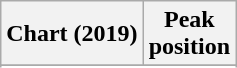<table class="wikitable sortable plainrowheaders" style="text-align:center">
<tr>
<th scope="col">Chart (2019)</th>
<th scope="col">Peak<br> position</th>
</tr>
<tr>
</tr>
<tr>
</tr>
</table>
